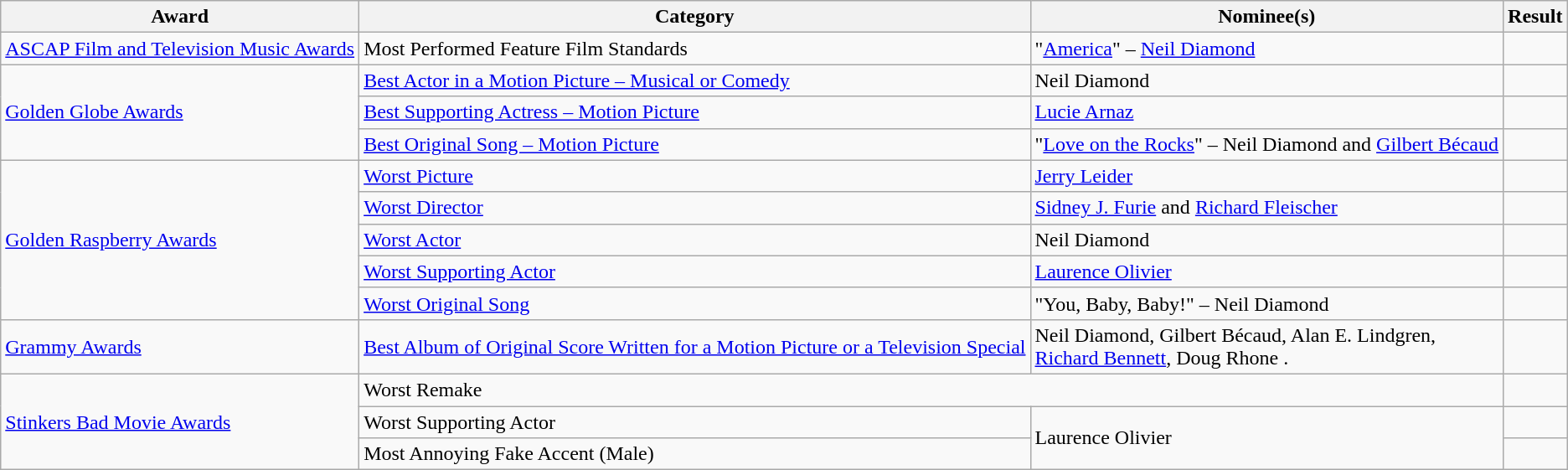<table class="wikitable plainrowheaders">
<tr>
<th>Award</th>
<th>Category</th>
<th>Nominee(s)</th>
<th>Result</th>
</tr>
<tr>
<td><a href='#'>ASCAP Film and Television Music Awards</a></td>
<td>Most Performed Feature Film Standards</td>
<td>"<a href='#'>America</a>" – <a href='#'>Neil Diamond</a></td>
<td></td>
</tr>
<tr>
<td rowspan="3"><a href='#'>Golden Globe Awards</a></td>
<td><a href='#'>Best Actor in a Motion Picture – Musical or Comedy</a></td>
<td>Neil Diamond</td>
<td></td>
</tr>
<tr>
<td><a href='#'>Best Supporting Actress – Motion Picture</a></td>
<td><a href='#'>Lucie Arnaz</a></td>
<td></td>
</tr>
<tr>
<td><a href='#'>Best Original Song – Motion Picture</a></td>
<td>"<a href='#'>Love on the Rocks</a>" – Neil Diamond and <a href='#'>Gilbert Bécaud</a></td>
<td></td>
</tr>
<tr>
<td rowspan="5"><a href='#'>Golden Raspberry Awards</a></td>
<td><a href='#'>Worst Picture</a></td>
<td><a href='#'>Jerry Leider</a></td>
<td></td>
</tr>
<tr>
<td><a href='#'>Worst Director</a></td>
<td><a href='#'>Sidney J. Furie</a> and <a href='#'>Richard Fleischer</a></td>
<td></td>
</tr>
<tr>
<td><a href='#'>Worst Actor</a></td>
<td>Neil Diamond</td>
<td></td>
</tr>
<tr>
<td><a href='#'>Worst Supporting Actor</a></td>
<td><a href='#'>Laurence Olivier</a></td>
<td></td>
</tr>
<tr>
<td><a href='#'>Worst Original Song</a></td>
<td>"You, Baby, Baby!" – Neil Diamond</td>
<td></td>
</tr>
<tr>
<td><a href='#'>Grammy Awards</a></td>
<td><a href='#'>Best Album of Original Score Written for a Motion Picture or a Television Special</a></td>
<td>Neil Diamond, Gilbert Bécaud, Alan E. Lindgren, <br> <a href='#'>Richard Bennett</a>, Doug Rhone .</td>
<td></td>
</tr>
<tr>
<td rowspan="3"><a href='#'>Stinkers Bad Movie Awards</a></td>
<td colspan="2">Worst Remake</td>
<td></td>
</tr>
<tr>
<td>Worst Supporting Actor</td>
<td rowspan="2">Laurence Olivier</td>
<td></td>
</tr>
<tr>
<td>Most Annoying Fake Accent (Male)</td>
<td></td>
</tr>
</table>
